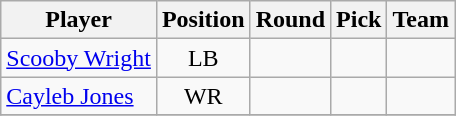<table class="wikitable sortable">
<tr>
<th>Player</th>
<th>Position</th>
<th>Round</th>
<th>Pick</th>
<th>Team</th>
</tr>
<tr>
<td><a href='#'>Scooby Wright</a></td>
<td align=center>LB</td>
<td align=center></td>
<td align=center></td>
<td></td>
</tr>
<tr>
<td><a href='#'>Cayleb Jones</a></td>
<td align=center>WR</td>
<td align=center></td>
<td align=center></td>
<td></td>
</tr>
<tr>
</tr>
</table>
